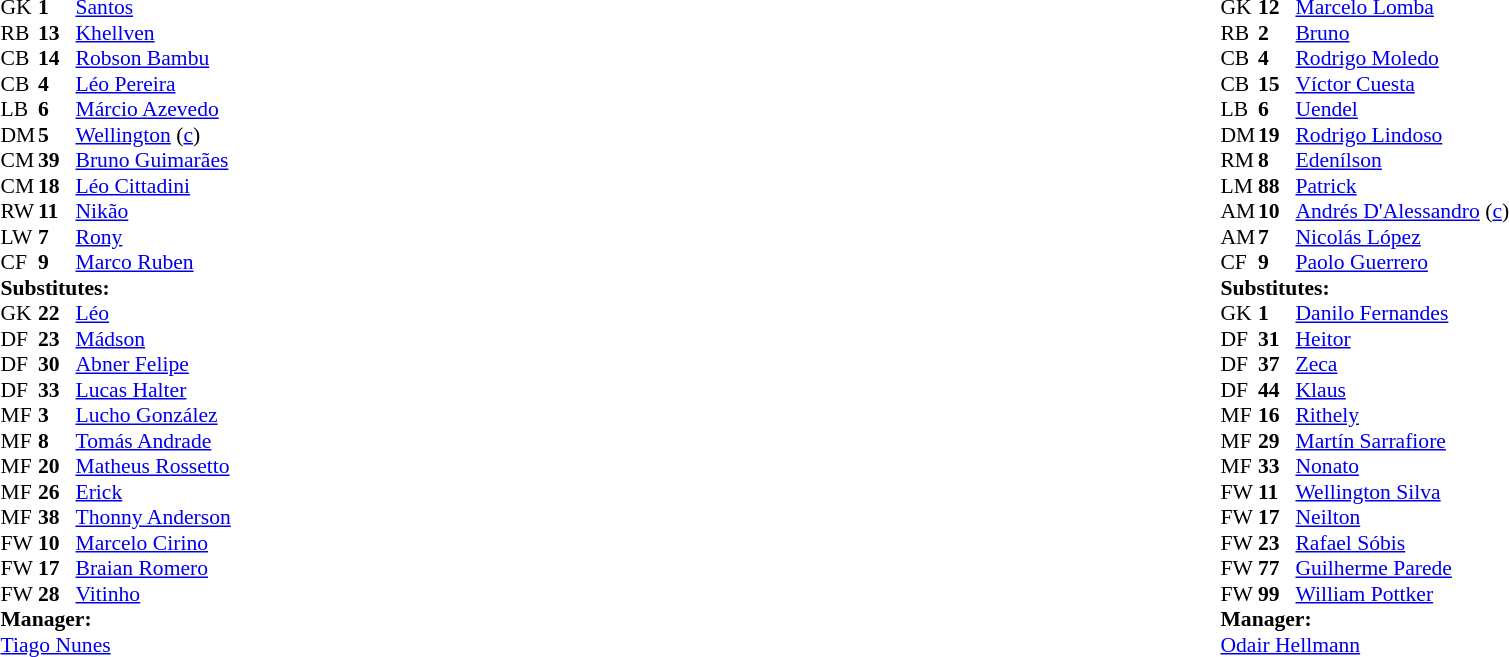<table width="100%">
<tr>
<td valign="top" width="40%"><br><table style="font-size:90%;" cellspacing="0" cellpadding="0">
<tr>
<th width="25"></th>
<th width="25"></th>
</tr>
<tr>
<td>GK</td>
<td><strong>1</strong></td>
<td> <a href='#'>Santos</a></td>
</tr>
<tr>
<td>RB</td>
<td><strong>13</strong></td>
<td> <a href='#'>Khellven</a></td>
<td></td>
</tr>
<tr>
<td>CB</td>
<td><strong>14</strong></td>
<td> <a href='#'>Robson Bambu</a></td>
</tr>
<tr>
<td>CB</td>
<td><strong>4</strong></td>
<td> <a href='#'>Léo Pereira</a></td>
</tr>
<tr>
<td>LB</td>
<td><strong>6</strong></td>
<td> <a href='#'>Márcio Azevedo</a></td>
</tr>
<tr>
<td>DM</td>
<td><strong>5</strong></td>
<td> <a href='#'>Wellington</a> (<a href='#'>c</a>)</td>
<td></td>
</tr>
<tr>
<td>CM</td>
<td><strong>39</strong></td>
<td> <a href='#'>Bruno Guimarães</a></td>
</tr>
<tr>
<td>CM</td>
<td><strong>18</strong></td>
<td> <a href='#'>Léo Cittadini</a></td>
<td></td>
<td></td>
</tr>
<tr>
<td>RW</td>
<td><strong>11</strong></td>
<td> <a href='#'>Nikão</a></td>
<td></td>
</tr>
<tr>
<td>LW</td>
<td><strong>7</strong></td>
<td> <a href='#'>Rony</a></td>
<td></td>
<td></td>
</tr>
<tr>
<td>CF</td>
<td><strong>9</strong></td>
<td> <a href='#'>Marco Ruben</a></td>
<td></td>
<td></td>
</tr>
<tr>
<td colspan=3><strong>Substitutes:</strong></td>
</tr>
<tr>
<td>GK</td>
<td><strong>22</strong></td>
<td> <a href='#'>Léo</a></td>
</tr>
<tr>
<td>DF</td>
<td><strong>23</strong></td>
<td> <a href='#'>Mádson</a></td>
</tr>
<tr>
<td>DF</td>
<td><strong>30</strong></td>
<td> <a href='#'>Abner Felipe</a></td>
</tr>
<tr>
<td>DF</td>
<td><strong>33</strong></td>
<td> <a href='#'>Lucas Halter</a></td>
</tr>
<tr>
<td>MF</td>
<td><strong>3</strong></td>
<td> <a href='#'>Lucho González</a></td>
<td></td>
<td></td>
</tr>
<tr>
<td>MF</td>
<td><strong>8</strong></td>
<td> <a href='#'>Tomás Andrade</a></td>
</tr>
<tr>
<td>MF</td>
<td><strong>20</strong></td>
<td> <a href='#'>Matheus Rossetto</a></td>
</tr>
<tr>
<td>MF</td>
<td><strong>26</strong></td>
<td> <a href='#'>Erick</a></td>
</tr>
<tr>
<td>MF</td>
<td><strong>38</strong></td>
<td> <a href='#'>Thonny Anderson</a></td>
<td></td>
<td></td>
</tr>
<tr>
<td>FW</td>
<td><strong>10</strong></td>
<td> <a href='#'>Marcelo Cirino</a></td>
<td></td>
<td></td>
</tr>
<tr>
<td>FW</td>
<td><strong>17</strong></td>
<td> <a href='#'>Braian Romero</a></td>
</tr>
<tr>
<td>FW</td>
<td><strong>28</strong></td>
<td> <a href='#'>Vitinho</a></td>
</tr>
<tr>
<td colspan=3><strong>Manager:</strong></td>
</tr>
<tr>
<td colspan=4> <a href='#'>Tiago Nunes</a></td>
</tr>
</table>
</td>
<td valign="top" width="50%"><br><table style="font-size:90%;" cellspacing="0" cellpadding="0" align="center">
<tr>
<th width=25></th>
<th width=25></th>
</tr>
<tr>
<td>GK</td>
<td><strong>12</strong></td>
<td> <a href='#'>Marcelo Lomba</a></td>
</tr>
<tr>
<td>RB</td>
<td><strong>2</strong></td>
<td> <a href='#'>Bruno</a></td>
</tr>
<tr>
<td>CB</td>
<td><strong>4</strong></td>
<td> <a href='#'>Rodrigo Moledo</a></td>
</tr>
<tr>
<td>CB</td>
<td><strong>15</strong></td>
<td> <a href='#'>Víctor Cuesta</a></td>
</tr>
<tr>
<td>LB</td>
<td><strong>6</strong></td>
<td> <a href='#'>Uendel</a></td>
</tr>
<tr>
<td>DM</td>
<td><strong>19</strong></td>
<td> <a href='#'>Rodrigo Lindoso</a></td>
</tr>
<tr>
<td>RM</td>
<td><strong>8</strong></td>
<td> <a href='#'>Edenílson</a></td>
<td></td>
<td></td>
</tr>
<tr>
<td>LM</td>
<td><strong>88</strong></td>
<td> <a href='#'>Patrick</a></td>
</tr>
<tr>
<td>AM</td>
<td><strong>10</strong></td>
<td> <a href='#'>Andrés D'Alessandro</a> (<a href='#'>c</a>)</td>
<td></td>
<td></td>
</tr>
<tr>
<td>AM</td>
<td><strong>7</strong></td>
<td> <a href='#'>Nicolás López</a></td>
<td></td>
<td></td>
</tr>
<tr>
<td>CF</td>
<td><strong>9</strong></td>
<td> <a href='#'>Paolo Guerrero</a></td>
</tr>
<tr>
<td colspan=3><strong>Substitutes:</strong></td>
</tr>
<tr>
<td>GK</td>
<td><strong>1</strong></td>
<td> <a href='#'>Danilo Fernandes</a></td>
</tr>
<tr>
<td>DF</td>
<td><strong>31</strong></td>
<td> <a href='#'>Heitor</a></td>
</tr>
<tr>
<td>DF</td>
<td><strong>37</strong></td>
<td> <a href='#'>Zeca</a></td>
</tr>
<tr>
<td>DF</td>
<td><strong>44</strong></td>
<td> <a href='#'>Klaus</a></td>
</tr>
<tr>
<td>MF</td>
<td><strong>16</strong></td>
<td> <a href='#'>Rithely</a></td>
</tr>
<tr>
<td>MF</td>
<td><strong>29</strong></td>
<td> <a href='#'>Martín Sarrafiore</a></td>
</tr>
<tr>
<td>MF</td>
<td><strong>33</strong></td>
<td> <a href='#'>Nonato</a></td>
<td></td>
<td></td>
</tr>
<tr>
<td>FW</td>
<td><strong>11</strong></td>
<td> <a href='#'>Wellington Silva</a></td>
<td></td>
<td></td>
</tr>
<tr>
<td>FW</td>
<td><strong>17</strong></td>
<td> <a href='#'>Neilton</a></td>
</tr>
<tr>
<td>FW</td>
<td><strong>23</strong></td>
<td> <a href='#'>Rafael Sóbis</a></td>
<td></td>
<td></td>
</tr>
<tr>
<td>FW</td>
<td><strong>77</strong></td>
<td> <a href='#'>Guilherme Parede</a></td>
</tr>
<tr>
<td>FW</td>
<td><strong>99</strong></td>
<td> <a href='#'>William Pottker</a></td>
</tr>
<tr>
<td colspan=3><strong>Manager:</strong></td>
</tr>
<tr>
<td colspan=4> <a href='#'>Odair Hellmann</a></td>
</tr>
</table>
</td>
</tr>
</table>
